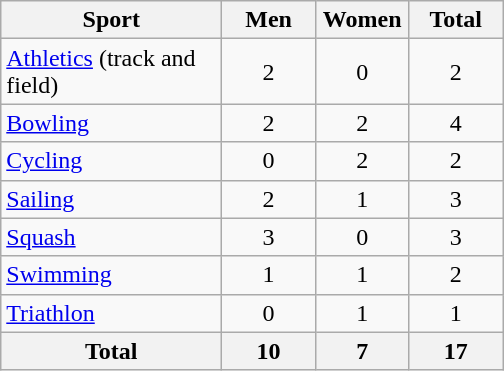<table class="wikitable sortable" style="text-align:center;">
<tr>
<th width=140>Sport</th>
<th width=55>Men</th>
<th width=55>Women</th>
<th width=55>Total</th>
</tr>
<tr>
<td align=left><a href='#'>Athletics</a> (track and field)</td>
<td>2</td>
<td>0</td>
<td>2</td>
</tr>
<tr>
<td align=left><a href='#'>Bowling</a></td>
<td>2</td>
<td>2</td>
<td>4</td>
</tr>
<tr>
<td align=left><a href='#'>Cycling</a></td>
<td>0</td>
<td>2</td>
<td>2</td>
</tr>
<tr>
<td align=left><a href='#'>Sailing</a></td>
<td>2</td>
<td>1</td>
<td>3</td>
</tr>
<tr>
<td align=left><a href='#'>Squash</a></td>
<td>3</td>
<td>0</td>
<td>3</td>
</tr>
<tr>
<td align=left><a href='#'>Swimming</a></td>
<td>1</td>
<td>1</td>
<td>2</td>
</tr>
<tr>
<td align=left><a href='#'>Triathlon</a></td>
<td>0</td>
<td>1</td>
<td>1</td>
</tr>
<tr>
<th>Total</th>
<th>10</th>
<th>7</th>
<th>17</th>
</tr>
</table>
